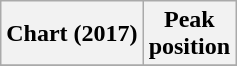<table class="wikitable plainrowheaders" style="text-align:center">
<tr>
<th scope="col">Chart (2017)</th>
<th scope="col">Peak<br> position</th>
</tr>
<tr>
</tr>
</table>
